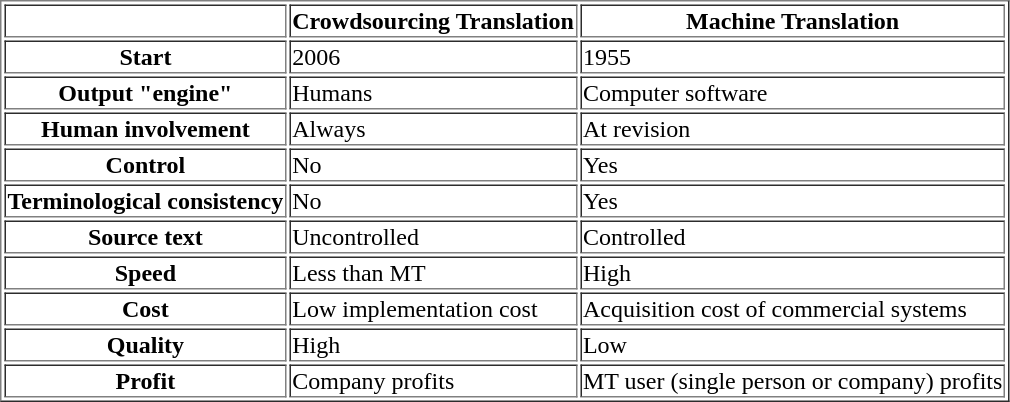<table border="1">
<tr>
<th scope="col"></th>
<th scope="col">Crowdsourcing Translation</th>
<th scope="col">Machine Translation</th>
</tr>
<tr>
<th scope="row">Start</th>
<td>2006</td>
<td>1955</td>
</tr>
<tr>
<th scope="row">Output "engine"</th>
<td>Humans</td>
<td>Computer software</td>
</tr>
<tr>
<th scope="row">Human involvement</th>
<td>Always</td>
<td>At revision</td>
</tr>
<tr>
<th scope="row">Control</th>
<td>No</td>
<td>Yes</td>
</tr>
<tr>
<th scope="row">Terminological consistency</th>
<td>No</td>
<td>Yes</td>
</tr>
<tr>
<th scope="row">Source text</th>
<td>Uncontrolled</td>
<td>Controlled</td>
</tr>
<tr>
<th scope="row">Speed</th>
<td>Less than MT</td>
<td>High</td>
</tr>
<tr>
<th scope="row">Cost</th>
<td>Low implementation cost</td>
<td>Acquisition cost of commercial systems</td>
</tr>
<tr>
<th scope="row">Quality</th>
<td>High</td>
<td>Low</td>
</tr>
<tr>
<th scope="row">Profit</th>
<td>Company profits</td>
<td>MT user (single person or company) profits</td>
</tr>
</table>
